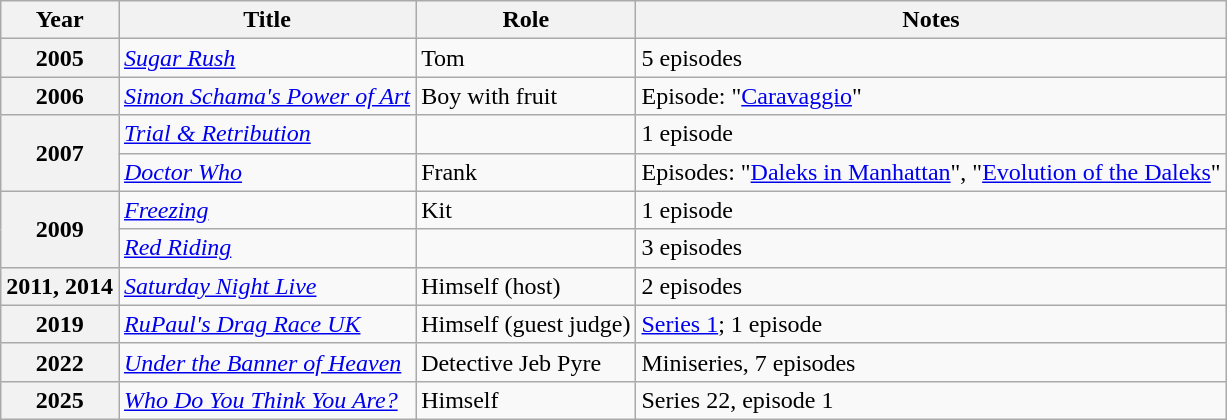<table class="wikitable plainrowheaders sortable">
<tr>
<th scope="col">Year</th>
<th scope="col">Title</th>
<th scope="col">Role</th>
<th class="unsortable">Notes</th>
</tr>
<tr>
<th scope="row">2005</th>
<td><a href='#'><em>Sugar Rush</em></a></td>
<td>Tom</td>
<td>5 episodes</td>
</tr>
<tr>
<th scope="row">2006</th>
<td><em><a href='#'>Simon Schama's Power of Art</a></em></td>
<td>Boy with fruit</td>
<td>Episode: "<a href='#'>Caravaggio</a>"</td>
</tr>
<tr>
<th rowspan="2" scope="row">2007</th>
<td><em><a href='#'>Trial & Retribution</a></em></td>
<td></td>
<td>1 episode</td>
</tr>
<tr>
<td><em><a href='#'>Doctor Who</a></em></td>
<td>Frank</td>
<td>Episodes: "<a href='#'>Daleks in Manhattan</a>", "<a href='#'>Evolution of the Daleks</a>"</td>
</tr>
<tr>
<th rowspan="2" scope="row">2009</th>
<td><em><a href='#'>Freezing</a></em></td>
<td>Kit</td>
<td>1 episode</td>
</tr>
<tr>
<td><em><a href='#'>Red Riding</a></em></td>
<td></td>
<td>3 episodes</td>
</tr>
<tr>
<th scope="row">2011, 2014</th>
<td><em><a href='#'>Saturday Night Live</a></em></td>
<td>Himself (host)</td>
<td>2 episodes</td>
</tr>
<tr>
<th scope="row">2019</th>
<td><em><a href='#'>RuPaul's Drag Race UK</a></em></td>
<td>Himself (guest judge)</td>
<td><a href='#'>Series 1</a>; 1 episode</td>
</tr>
<tr>
<th scope="row">2022</th>
<td><em><a href='#'>Under the Banner of Heaven</a></em></td>
<td>Detective Jeb Pyre</td>
<td>Miniseries, 7 episodes</td>
</tr>
<tr>
<th scope="row">2025</th>
<td><em><a href='#'>Who Do You Think You Are?</a></em></td>
<td>Himself</td>
<td>Series 22, episode 1</td>
</tr>
</table>
